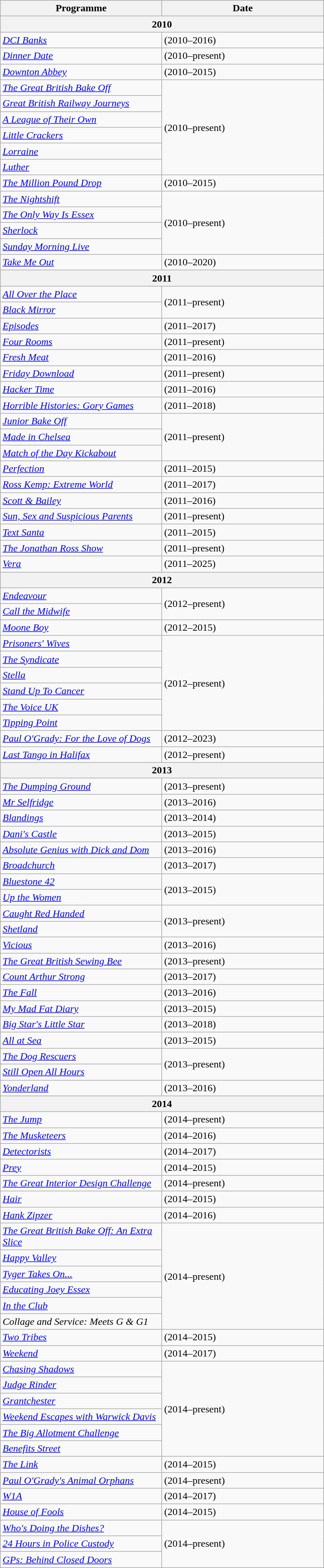<table class="wikitable">
<tr>
<th width=251>Programme</th>
<th width=251>Date</th>
</tr>
<tr>
<th colspan=2>2010</th>
</tr>
<tr>
<td><em><a href='#'>DCI Banks</a></em></td>
<td>(2010–2016)</td>
</tr>
<tr>
<td><em><a href='#'>Dinner Date</a></em></td>
<td>(2010–present)</td>
</tr>
<tr>
<td><em><a href='#'>Downton Abbey</a></em></td>
<td>(2010–2015)</td>
</tr>
<tr>
<td><em><a href='#'>The Great British Bake Off</a></em></td>
<td rowspan="6">(2010–present)</td>
</tr>
<tr>
<td><em><a href='#'>Great British Railway Journeys</a></em></td>
</tr>
<tr>
<td><em><a href='#'>A League of Their Own</a></em></td>
</tr>
<tr>
<td><em><a href='#'>Little Crackers</a></em></td>
</tr>
<tr>
<td><em><a href='#'>Lorraine</a></em></td>
</tr>
<tr>
<td><em><a href='#'>Luther</a></em></td>
</tr>
<tr>
<td><em><a href='#'>The Million Pound Drop</a></em></td>
<td>(2010–2015)</td>
</tr>
<tr>
<td><em><a href='#'>The Nightshift</a></em></td>
<td rowspan="4">(2010–present)</td>
</tr>
<tr>
<td><em><a href='#'>The Only Way Is Essex</a></em></td>
</tr>
<tr>
<td><em><a href='#'>Sherlock</a></em></td>
</tr>
<tr>
<td><em><a href='#'>Sunday Morning Live</a></em></td>
</tr>
<tr>
<td><em><a href='#'>Take Me Out</a></em></td>
<td>(2010–2020)</td>
</tr>
<tr>
<th colspan=2>2011</th>
</tr>
<tr>
<td><em><a href='#'>All Over the Place</a></em></td>
<td rowspan="2">(2011–present)</td>
</tr>
<tr>
<td><em><a href='#'>Black Mirror</a></em></td>
</tr>
<tr>
<td><em><a href='#'>Episodes</a></em></td>
<td>(2011–2017)</td>
</tr>
<tr>
<td><em><a href='#'>Four Rooms</a></em></td>
<td>(2011–present)</td>
</tr>
<tr>
<td><em><a href='#'>Fresh Meat</a></em></td>
<td>(2011–2016)</td>
</tr>
<tr>
<td><em><a href='#'>Friday Download</a></em></td>
<td>(2011–present)</td>
</tr>
<tr>
<td><em><a href='#'>Hacker Time</a></em></td>
<td>(2011–2016)</td>
</tr>
<tr>
<td><em><a href='#'>Horrible Histories: Gory Games</a></em></td>
<td>(2011–2018)</td>
</tr>
<tr>
<td><em><a href='#'>Junior Bake Off</a></em></td>
<td rowspan="3">(2011–present)</td>
</tr>
<tr>
<td><em><a href='#'>Made in Chelsea</a></em></td>
</tr>
<tr>
<td><em><a href='#'>Match of the Day Kickabout</a></em></td>
</tr>
<tr>
<td><em><a href='#'>Perfection</a></em></td>
<td>(2011–2015)</td>
</tr>
<tr>
<td><em><a href='#'>Ross Kemp: Extreme World</a></em></td>
<td>(2011–2017)</td>
</tr>
<tr>
<td><em><a href='#'>Scott & Bailey</a></em></td>
<td>(2011–2016)</td>
</tr>
<tr>
<td><em><a href='#'>Sun, Sex and Suspicious Parents</a></em></td>
<td>(2011–present)</td>
</tr>
<tr>
<td><em><a href='#'>Text Santa</a></em></td>
<td>(2011–2015)</td>
</tr>
<tr>
<td><em><a href='#'>The Jonathan Ross Show</a></em></td>
<td>(2011–present)</td>
</tr>
<tr>
<td><em><a href='#'>Vera</a></em></td>
<td>(2011–2025)</td>
</tr>
<tr>
<th colspan=2>2012</th>
</tr>
<tr>
<td><em><a href='#'>Endeavour</a></em></td>
<td rowspan="2">(2012–present)</td>
</tr>
<tr>
<td><em><a href='#'>Call the Midwife</a></em></td>
</tr>
<tr>
<td><em><a href='#'>Moone Boy</a></em></td>
<td>(2012–2015)</td>
</tr>
<tr>
<td><em><a href='#'>Prisoners' Wives</a></em></td>
<td rowspan="6">(2012–present)</td>
</tr>
<tr>
<td><em><a href='#'>The Syndicate</a></em></td>
</tr>
<tr>
<td><em><a href='#'>Stella</a></em></td>
</tr>
<tr>
<td><em><a href='#'>Stand Up To Cancer</a></em></td>
</tr>
<tr>
<td><em><a href='#'>The Voice UK</a></em></td>
</tr>
<tr>
<td><em><a href='#'>Tipping Point</a></em></td>
</tr>
<tr>
<td><em><a href='#'>Paul O'Grady: For the Love of Dogs</a></em></td>
<td>(2012–2023)</td>
</tr>
<tr>
<td><em><a href='#'>Last Tango in Halifax</a></em></td>
<td>(2012–present)</td>
</tr>
<tr>
<th colspan=2>2013</th>
</tr>
<tr>
<td><em><a href='#'>The Dumping Ground</a></em></td>
<td>(2013–present)</td>
</tr>
<tr>
<td><em><a href='#'>Mr Selfridge</a></em></td>
<td>(2013–2016)</td>
</tr>
<tr>
<td><em><a href='#'>Blandings</a></em></td>
<td>(2013–2014)</td>
</tr>
<tr>
<td><em><a href='#'>Dani's Castle</a></em></td>
<td>(2013–2015)</td>
</tr>
<tr>
<td><em><a href='#'>Absolute Genius with Dick and Dom</a></em></td>
<td>(2013–2016)</td>
</tr>
<tr>
<td><em><a href='#'>Broadchurch</a></em></td>
<td>(2013–2017)</td>
</tr>
<tr>
<td><em><a href='#'>Bluestone 42</a></em></td>
<td rowspan="2">(2013–2015)</td>
</tr>
<tr>
<td><em><a href='#'>Up the Women</a></em></td>
</tr>
<tr>
<td><em><a href='#'>Caught Red Handed</a></em></td>
<td rowspan="2">(2013–present)</td>
</tr>
<tr>
<td><em><a href='#'>Shetland</a></em></td>
</tr>
<tr>
<td><em><a href='#'>Vicious</a></em></td>
<td>(2013–2016)</td>
</tr>
<tr>
<td><em><a href='#'>The Great British Sewing Bee</a></em></td>
<td>(2013–present)</td>
</tr>
<tr>
<td><em><a href='#'>Count Arthur Strong</a></em></td>
<td>(2013–2017)</td>
</tr>
<tr>
<td><em><a href='#'>The Fall</a></em></td>
<td>(2013–2016)</td>
</tr>
<tr>
<td><em><a href='#'>My Mad Fat Diary</a></em></td>
<td>(2013–2015)</td>
</tr>
<tr>
<td><em><a href='#'>Big Star's Little Star</a></em></td>
<td>(2013–2018)</td>
</tr>
<tr>
<td><em><a href='#'>All at Sea</a></em></td>
<td>(2013–2015)</td>
</tr>
<tr>
<td><em><a href='#'>The Dog Rescuers</a></em></td>
<td rowspan="2">(2013–present)</td>
</tr>
<tr>
<td><em><a href='#'>Still Open All Hours</a></em></td>
</tr>
<tr>
<td><em><a href='#'>Yonderland</a></em></td>
<td>(2013–2016)</td>
</tr>
<tr>
<th colspan=2>2014</th>
</tr>
<tr>
<td><em><a href='#'>The Jump</a></em></td>
<td>(2014–present)</td>
</tr>
<tr>
<td><em><a href='#'>The Musketeers</a></em></td>
<td>(2014–2016)</td>
</tr>
<tr>
<td><em><a href='#'>Detectorists</a></em></td>
<td>(2014–2017)</td>
</tr>
<tr>
<td><em><a href='#'>Prey</a></em></td>
<td>(2014–2015)</td>
</tr>
<tr>
<td><em><a href='#'>The Great Interior Design Challenge</a></em></td>
<td>(2014–present)</td>
</tr>
<tr>
<td><em><a href='#'>Hair</a></em></td>
<td>(2014–2015)</td>
</tr>
<tr>
<td><em><a href='#'>Hank Zipzer</a></em></td>
<td>(2014–2016)</td>
</tr>
<tr>
<td><em><a href='#'>The Great British Bake Off: An Extra Slice</a></em></td>
<td rowspan="6">(2014–present)</td>
</tr>
<tr>
<td><em><a href='#'>Happy Valley</a></em></td>
</tr>
<tr>
<td><em><a href='#'>Tyger Takes On...</a></em></td>
</tr>
<tr>
<td><em><a href='#'>Educating Joey Essex</a></em></td>
</tr>
<tr>
<td><em><a href='#'>In the Club</a></em></td>
</tr>
<tr>
<td><em>Collage and Service: Meets G & G1</em></td>
</tr>
<tr>
<td><em><a href='#'>Two Tribes</a></em></td>
<td>(2014–2015)</td>
</tr>
<tr>
<td><em><a href='#'>Weekend</a></em></td>
<td>(2014–2017)</td>
</tr>
<tr>
<td><em><a href='#'>Chasing Shadows</a></em></td>
<td rowspan="6">(2014–present)</td>
</tr>
<tr>
<td><em><a href='#'>Judge Rinder</a></em></td>
</tr>
<tr>
<td><em><a href='#'>Grantchester</a></em></td>
</tr>
<tr>
<td><em><a href='#'>Weekend Escapes with Warwick Davis</a></em></td>
</tr>
<tr>
<td><em><a href='#'>The Big Allotment Challenge</a></em></td>
</tr>
<tr>
<td><em><a href='#'>Benefits Street</a></em></td>
</tr>
<tr>
<td><em><a href='#'>The Link</a></em></td>
<td>(2014–2015)</td>
</tr>
<tr>
<td><em><a href='#'>Paul O'Grady's Animal Orphans</a></em></td>
<td>(2014–present)</td>
</tr>
<tr>
<td><em><a href='#'>W1A</a></em></td>
<td>(2014–2017)</td>
</tr>
<tr>
<td><em><a href='#'>House of Fools</a></em></td>
<td>(2014–2015)</td>
</tr>
<tr>
<td><em><a href='#'>Who's Doing the Dishes?</a></em></td>
<td rowspan="3">(2014–present)</td>
</tr>
<tr>
<td><em><a href='#'>24 Hours in Police Custody</a></em></td>
</tr>
<tr>
<td><em><a href='#'>GPs: Behind Closed Doors</a></em></td>
</tr>
</table>
